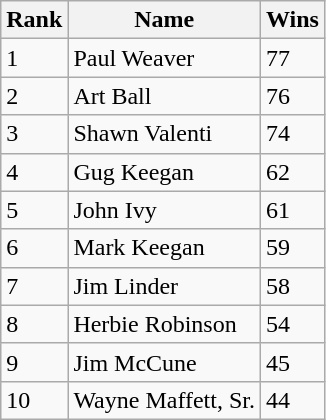<table class="wikitable">
<tr>
<th>Rank</th>
<th>Name</th>
<th>Wins</th>
</tr>
<tr>
<td>1</td>
<td>Paul Weaver</td>
<td>77</td>
</tr>
<tr>
<td>2</td>
<td>Art Ball</td>
<td>76</td>
</tr>
<tr>
<td>3</td>
<td>Shawn Valenti</td>
<td>74</td>
</tr>
<tr>
<td>4</td>
<td>Gug Keegan</td>
<td>62</td>
</tr>
<tr>
<td>5</td>
<td>John Ivy</td>
<td>61</td>
</tr>
<tr>
<td>6</td>
<td>Mark Keegan</td>
<td>59</td>
</tr>
<tr>
<td>7</td>
<td>Jim Linder</td>
<td>58</td>
</tr>
<tr>
<td>8</td>
<td>Herbie Robinson</td>
<td>54</td>
</tr>
<tr>
<td>9</td>
<td>Jim McCune</td>
<td>45</td>
</tr>
<tr>
<td>10</td>
<td>Wayne Maffett, Sr.</td>
<td>44</td>
</tr>
</table>
